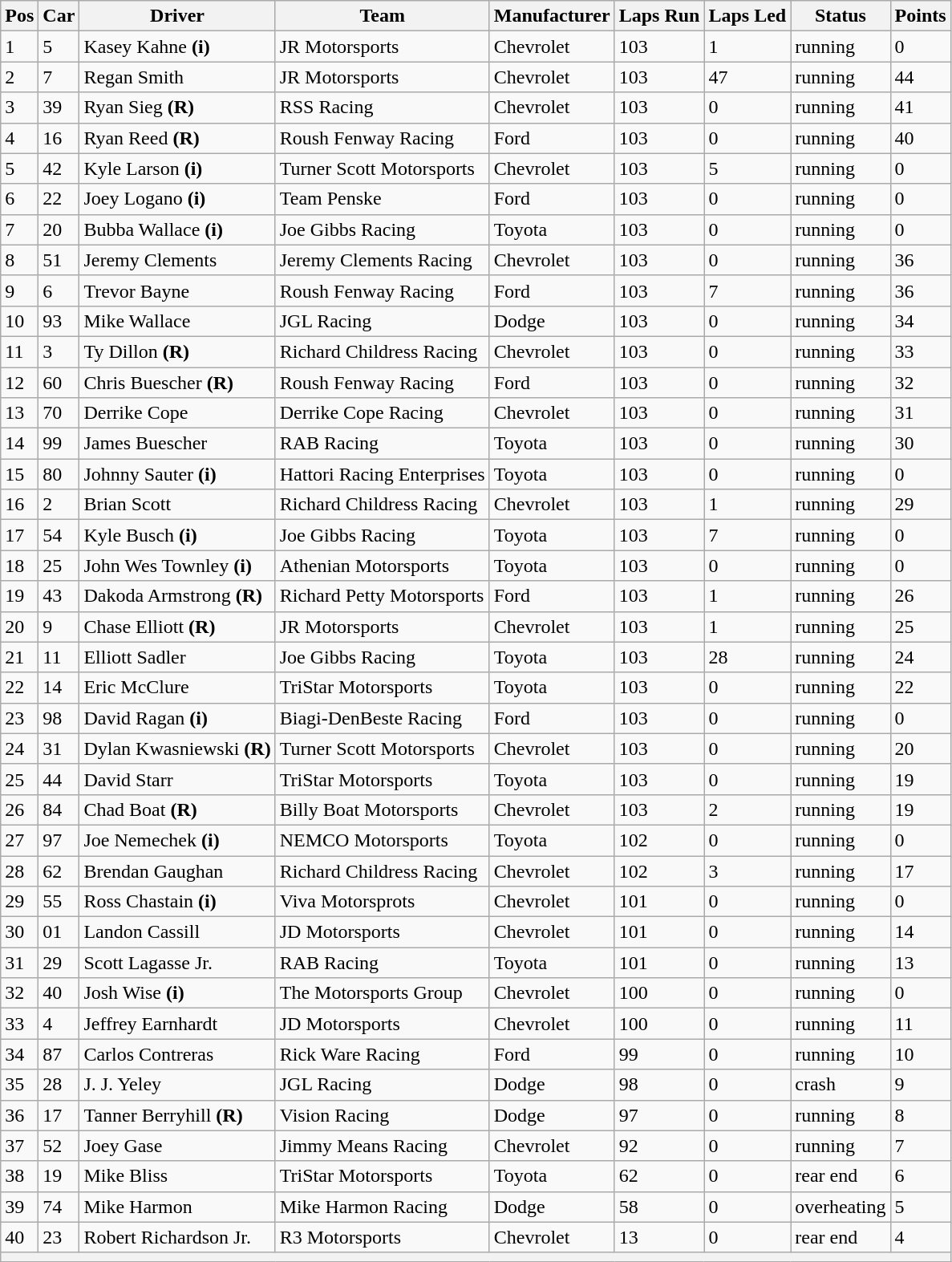<table class="sortable wikitable" border="1">
<tr>
<th>Pos</th>
<th>Car</th>
<th>Driver</th>
<th>Team</th>
<th>Manufacturer</th>
<th>Laps Run</th>
<th>Laps Led</th>
<th>Status</th>
<th>Points</th>
</tr>
<tr>
<td>1</td>
<td>5</td>
<td>Kasey Kahne <strong>(i)</strong></td>
<td>JR Motorsports</td>
<td>Chevrolet</td>
<td>103</td>
<td>1</td>
<td>running</td>
<td>0</td>
</tr>
<tr>
<td>2</td>
<td>7</td>
<td>Regan Smith</td>
<td>JR Motorsports</td>
<td>Chevrolet</td>
<td>103</td>
<td>47</td>
<td>running</td>
<td>44</td>
</tr>
<tr>
<td>3</td>
<td>39</td>
<td>Ryan Sieg <strong>(R)</strong></td>
<td>RSS Racing</td>
<td>Chevrolet</td>
<td>103</td>
<td>0</td>
<td>running</td>
<td>41</td>
</tr>
<tr>
<td>4</td>
<td>16</td>
<td>Ryan Reed <strong>(R)</strong></td>
<td>Roush Fenway Racing</td>
<td>Ford</td>
<td>103</td>
<td>0</td>
<td>running</td>
<td>40</td>
</tr>
<tr>
<td>5</td>
<td>42</td>
<td>Kyle Larson <strong>(i)</strong></td>
<td>Turner Scott Motorsports</td>
<td>Chevrolet</td>
<td>103</td>
<td>5</td>
<td>running</td>
<td>0</td>
</tr>
<tr>
<td>6</td>
<td>22</td>
<td>Joey Logano <strong>(i)</strong></td>
<td>Team Penske</td>
<td>Ford</td>
<td>103</td>
<td>0</td>
<td>running</td>
<td>0</td>
</tr>
<tr>
<td>7</td>
<td>20</td>
<td>Bubba Wallace <strong>(i)</strong></td>
<td>Joe Gibbs Racing</td>
<td>Toyota</td>
<td>103</td>
<td>0</td>
<td>running</td>
<td>0</td>
</tr>
<tr>
<td>8</td>
<td>51</td>
<td>Jeremy Clements</td>
<td>Jeremy Clements Racing</td>
<td>Chevrolet</td>
<td>103</td>
<td>0</td>
<td>running</td>
<td>36</td>
</tr>
<tr>
<td>9</td>
<td>6</td>
<td>Trevor Bayne</td>
<td>Roush Fenway Racing</td>
<td>Ford</td>
<td>103</td>
<td>7</td>
<td>running</td>
<td>36</td>
</tr>
<tr>
<td>10</td>
<td>93</td>
<td>Mike Wallace</td>
<td>JGL Racing</td>
<td>Dodge</td>
<td>103</td>
<td>0</td>
<td>running</td>
<td>34</td>
</tr>
<tr>
<td>11</td>
<td>3</td>
<td>Ty Dillon <strong>(R)</strong></td>
<td>Richard Childress Racing</td>
<td>Chevrolet</td>
<td>103</td>
<td>0</td>
<td>running</td>
<td>33</td>
</tr>
<tr>
<td>12</td>
<td>60</td>
<td>Chris Buescher <strong>(R)</strong></td>
<td>Roush Fenway Racing</td>
<td>Ford</td>
<td>103</td>
<td>0</td>
<td>running</td>
<td>32</td>
</tr>
<tr>
<td>13</td>
<td>70</td>
<td>Derrike Cope</td>
<td>Derrike Cope Racing</td>
<td>Chevrolet</td>
<td>103</td>
<td>0</td>
<td>running</td>
<td>31</td>
</tr>
<tr>
<td>14</td>
<td>99</td>
<td>James Buescher</td>
<td>RAB Racing</td>
<td>Toyota</td>
<td>103</td>
<td>0</td>
<td>running</td>
<td>30</td>
</tr>
<tr>
<td>15</td>
<td>80</td>
<td>Johnny Sauter <strong>(i)</strong></td>
<td>Hattori Racing Enterprises</td>
<td>Toyota</td>
<td>103</td>
<td>0</td>
<td>running</td>
<td>0</td>
</tr>
<tr>
<td>16</td>
<td>2</td>
<td>Brian Scott</td>
<td>Richard Childress Racing</td>
<td>Chevrolet</td>
<td>103</td>
<td>1</td>
<td>running</td>
<td>29</td>
</tr>
<tr>
<td>17</td>
<td>54</td>
<td>Kyle Busch <strong>(i)</strong></td>
<td>Joe Gibbs Racing</td>
<td>Toyota</td>
<td>103</td>
<td>7</td>
<td>running</td>
<td>0</td>
</tr>
<tr>
<td>18</td>
<td>25</td>
<td>John Wes Townley <strong>(i)</strong></td>
<td>Athenian Motorsports</td>
<td>Toyota</td>
<td>103</td>
<td>0</td>
<td>running</td>
<td>0</td>
</tr>
<tr>
<td>19</td>
<td>43</td>
<td>Dakoda Armstrong <strong>(R)</strong></td>
<td>Richard Petty Motorsports</td>
<td>Ford</td>
<td>103</td>
<td>1</td>
<td>running</td>
<td>26</td>
</tr>
<tr>
<td>20</td>
<td>9</td>
<td>Chase Elliott <strong>(R)</strong></td>
<td>JR Motorsports</td>
<td>Chevrolet</td>
<td>103</td>
<td>1</td>
<td>running</td>
<td>25</td>
</tr>
<tr>
<td>21</td>
<td>11</td>
<td>Elliott Sadler</td>
<td>Joe Gibbs Racing</td>
<td>Toyota</td>
<td>103</td>
<td>28</td>
<td>running</td>
<td>24</td>
</tr>
<tr>
<td>22</td>
<td>14</td>
<td>Eric McClure</td>
<td>TriStar Motorsports</td>
<td>Toyota</td>
<td>103</td>
<td>0</td>
<td>running</td>
<td>22</td>
</tr>
<tr>
<td>23</td>
<td>98</td>
<td>David Ragan <strong>(i)</strong></td>
<td>Biagi-DenBeste Racing</td>
<td>Ford</td>
<td>103</td>
<td>0</td>
<td>running</td>
<td>0</td>
</tr>
<tr>
<td>24</td>
<td>31</td>
<td>Dylan Kwasniewski <strong>(R)</strong></td>
<td>Turner Scott Motorsports</td>
<td>Chevrolet</td>
<td>103</td>
<td>0</td>
<td>running</td>
<td>20</td>
</tr>
<tr>
<td>25</td>
<td>44</td>
<td>David Starr</td>
<td>TriStar Motorsports</td>
<td>Toyota</td>
<td>103</td>
<td>0</td>
<td>running</td>
<td>19</td>
</tr>
<tr>
<td>26</td>
<td>84</td>
<td>Chad Boat <strong>(R)</strong></td>
<td>Billy Boat Motorsports</td>
<td>Chevrolet</td>
<td>103</td>
<td>2</td>
<td>running</td>
<td>19</td>
</tr>
<tr>
<td>27</td>
<td>97</td>
<td>Joe Nemechek <strong>(i)</strong></td>
<td>NEMCO Motorsports</td>
<td>Toyota</td>
<td>102</td>
<td>0</td>
<td>running</td>
<td>0</td>
</tr>
<tr>
<td>28</td>
<td>62</td>
<td>Brendan Gaughan</td>
<td>Richard Childress Racing</td>
<td>Chevrolet</td>
<td>102</td>
<td>3</td>
<td>running</td>
<td>17</td>
</tr>
<tr>
<td>29</td>
<td>55</td>
<td>Ross Chastain <strong>(i)</strong></td>
<td>Viva Motorsprots</td>
<td>Chevrolet</td>
<td>101</td>
<td>0</td>
<td>running</td>
<td>0</td>
</tr>
<tr>
<td>30</td>
<td>01</td>
<td>Landon Cassill</td>
<td>JD Motorsports</td>
<td>Chevrolet</td>
<td>101</td>
<td>0</td>
<td>running</td>
<td>14</td>
</tr>
<tr>
<td>31</td>
<td>29</td>
<td>Scott Lagasse Jr.</td>
<td>RAB Racing</td>
<td>Toyota</td>
<td>101</td>
<td>0</td>
<td>running</td>
<td>13</td>
</tr>
<tr>
<td>32</td>
<td>40</td>
<td>Josh Wise <strong>(i)</strong></td>
<td>The Motorsports Group</td>
<td>Chevrolet</td>
<td>100</td>
<td>0</td>
<td>running</td>
<td>0</td>
</tr>
<tr>
<td>33</td>
<td>4</td>
<td>Jeffrey Earnhardt</td>
<td>JD Motorsports</td>
<td>Chevrolet</td>
<td>100</td>
<td>0</td>
<td>running</td>
<td>11</td>
</tr>
<tr>
<td>34</td>
<td>87</td>
<td>Carlos Contreras</td>
<td>Rick Ware Racing</td>
<td>Ford</td>
<td>99</td>
<td>0</td>
<td>running</td>
<td>10</td>
</tr>
<tr>
<td>35</td>
<td>28</td>
<td>J. J. Yeley</td>
<td>JGL Racing</td>
<td>Dodge</td>
<td>98</td>
<td>0</td>
<td>crash</td>
<td>9</td>
</tr>
<tr>
<td>36</td>
<td>17</td>
<td>Tanner Berryhill <strong>(R)</strong></td>
<td>Vision Racing</td>
<td>Dodge</td>
<td>97</td>
<td>0</td>
<td>running</td>
<td>8</td>
</tr>
<tr>
<td>37</td>
<td>52</td>
<td>Joey Gase</td>
<td>Jimmy Means Racing</td>
<td>Chevrolet</td>
<td>92</td>
<td>0</td>
<td>running</td>
<td>7</td>
</tr>
<tr>
<td>38</td>
<td>19</td>
<td>Mike Bliss</td>
<td>TriStar Motorsports</td>
<td>Toyota</td>
<td>62</td>
<td>0</td>
<td>rear end</td>
<td>6</td>
</tr>
<tr>
<td>39</td>
<td>74</td>
<td>Mike Harmon</td>
<td>Mike Harmon Racing</td>
<td>Dodge</td>
<td>58</td>
<td>0</td>
<td>overheating</td>
<td>5</td>
</tr>
<tr>
<td>40</td>
<td>23</td>
<td>Robert Richardson Jr.</td>
<td>R3 Motorsports</td>
<td>Chevrolet</td>
<td>13</td>
<td>0</td>
<td>rear end</td>
<td>4</td>
</tr>
<tr>
<th colspan="9"></th>
</tr>
</table>
